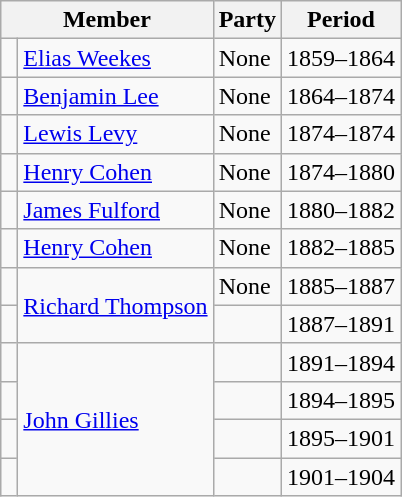<table class="wikitable">
<tr>
<th colspan="2">Member</th>
<th>Party</th>
<th>Period</th>
</tr>
<tr>
<td> </td>
<td><a href='#'>Elias Weekes</a></td>
<td>None</td>
<td>1859–1864</td>
</tr>
<tr>
<td> </td>
<td><a href='#'>Benjamin Lee</a></td>
<td>None</td>
<td>1864–1874</td>
</tr>
<tr>
<td> </td>
<td><a href='#'>Lewis Levy</a></td>
<td>None</td>
<td>1874–1874</td>
</tr>
<tr>
<td> </td>
<td><a href='#'>Henry Cohen</a></td>
<td>None</td>
<td>1874–1880</td>
</tr>
<tr>
<td> </td>
<td><a href='#'>James Fulford</a></td>
<td>None</td>
<td>1880–1882</td>
</tr>
<tr>
<td> </td>
<td><a href='#'>Henry Cohen</a></td>
<td>None</td>
<td>1882–1885</td>
</tr>
<tr>
<td> </td>
<td rowspan="2"><a href='#'>Richard Thompson</a></td>
<td>None</td>
<td>1885–1887</td>
</tr>
<tr>
<td> </td>
<td></td>
<td>1887–1891</td>
</tr>
<tr>
<td> </td>
<td rowspan="4"><a href='#'>John Gillies</a></td>
<td></td>
<td>1891–1894</td>
</tr>
<tr>
<td> </td>
<td></td>
<td>1894–1895</td>
</tr>
<tr>
<td> </td>
<td></td>
<td>1895–1901</td>
</tr>
<tr>
<td> </td>
<td></td>
<td>1901–1904</td>
</tr>
</table>
